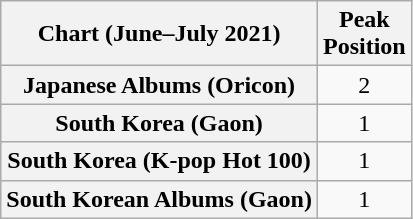<table class="wikitable sortable plainrowheaders" style="text-align:center">
<tr>
<th scope="col">Chart (June–July 2021)</th>
<th scope="col">Peak<br>Position</th>
</tr>
<tr>
<th scope="row">Japanese Albums (Oricon)</th>
<td>2</td>
</tr>
<tr>
<th scope="row">South Korea (Gaon)</th>
<td>1</td>
</tr>
<tr>
<th scope="row">South Korea (K-pop Hot 100)</th>
<td>1</td>
</tr>
<tr>
<th scope="row">South Korean Albums (Gaon)</th>
<td>1</td>
</tr>
</table>
